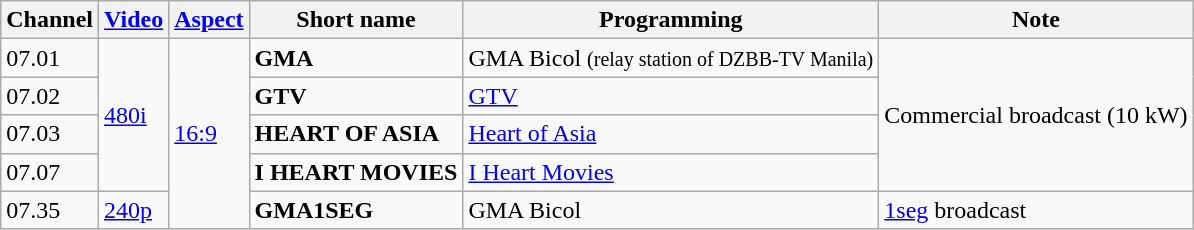<table class="wikitable">
<tr>
<th>Channel</th>
<th><a href='#'>Video</a></th>
<th><a href='#'>Aspect</a></th>
<th>Short name</th>
<th>Programming</th>
<th>Note</th>
</tr>
<tr>
<td>07.01</td>
<td rowspan="4"><a href='#'>480i</a></td>
<td rowspan="5"><a href='#'>16:9</a></td>
<td><strong>GMA</strong></td>
<td>GMA Bicol <small>(relay station of DZBB-TV Manila)</small></td>
<td rowspan="4">Commercial broadcast (10 kW)</td>
</tr>
<tr>
<td>07.02</td>
<td><strong>GTV</strong></td>
<td><a href='#'>GTV</a> </td>
</tr>
<tr>
<td>07.03</td>
<td><strong>HEART OF ASIA</strong></td>
<td><a href='#'>Heart of Asia</a></td>
</tr>
<tr>
<td>07.07</td>
<td><strong>I HEART MOVIES</strong></td>
<td><a href='#'>I Heart Movies</a></td>
</tr>
<tr>
<td>07.35</td>
<td><a href='#'>240p</a></td>
<td><strong>GMA1SEG</strong></td>
<td>GMA Bicol </td>
<td><a href='#'>1seg</a> broadcast</td>
</tr>
</table>
